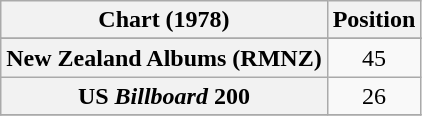<table class="wikitable plainrowheaders" style="text-align:center">
<tr>
<th scope="col">Chart (1978)</th>
<th scope="col">Position</th>
</tr>
<tr>
</tr>
<tr>
<th scope="row">New Zealand Albums (RMNZ)</th>
<td>45</td>
</tr>
<tr>
<th scope="row">US <em>Billboard</em> 200</th>
<td>26</td>
</tr>
<tr>
</tr>
</table>
